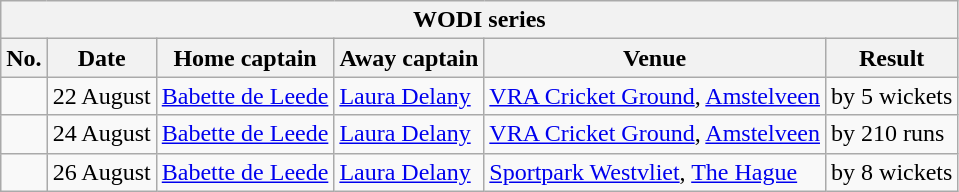<table class="wikitable">
<tr>
<th colspan="9">WODI series</th>
</tr>
<tr>
<th>No.</th>
<th>Date</th>
<th>Home captain</th>
<th>Away captain</th>
<th>Venue</th>
<th>Result</th>
</tr>
<tr>
<td></td>
<td>22 August</td>
<td><a href='#'>Babette de Leede</a></td>
<td><a href='#'>Laura Delany</a></td>
<td><a href='#'>VRA Cricket Ground</a>, <a href='#'>Amstelveen</a></td>
<td> by 5 wickets</td>
</tr>
<tr>
<td></td>
<td>24 August</td>
<td><a href='#'>Babette de Leede</a></td>
<td><a href='#'>Laura Delany</a></td>
<td><a href='#'>VRA Cricket Ground</a>, <a href='#'>Amstelveen</a></td>
<td> by 210 runs</td>
</tr>
<tr>
<td></td>
<td>26 August</td>
<td><a href='#'>Babette de Leede</a></td>
<td><a href='#'>Laura Delany</a></td>
<td><a href='#'>Sportpark Westvliet</a>, <a href='#'>The Hague</a></td>
<td> by 8 wickets</td>
</tr>
</table>
